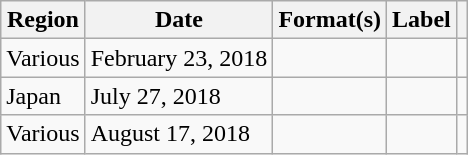<table class="wikitable plainrowheaders">
<tr>
<th scope="col">Region</th>
<th scope="col">Date</th>
<th scope="col">Format(s)</th>
<th scope="col">Label</th>
<th scope="col"></th>
</tr>
<tr>
<td>Various</td>
<td>February 23, 2018</td>
<td></td>
<td></td>
<td></td>
</tr>
<tr>
<td>Japan</td>
<td>July 27, 2018</td>
<td></td>
<td></td>
<td></td>
</tr>
<tr>
<td>Various</td>
<td>August 17, 2018</td>
<td></td>
<td></td>
<td></td>
</tr>
</table>
